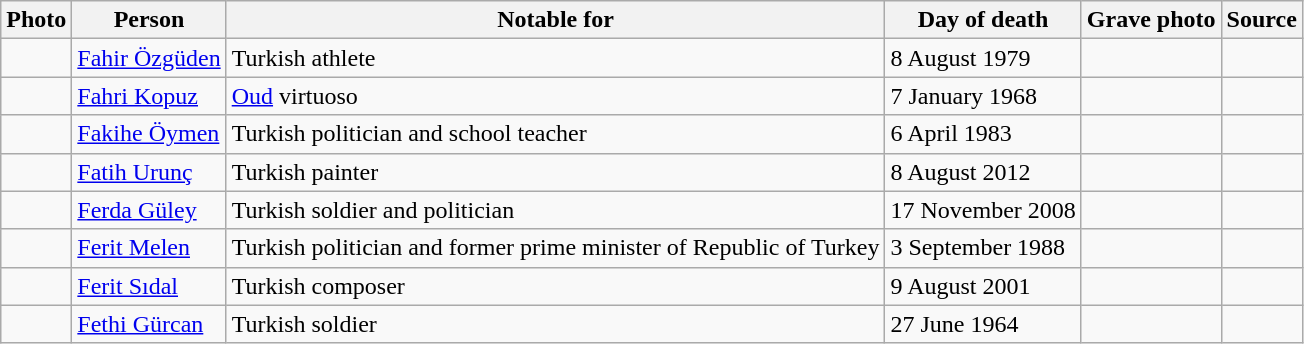<table class="wikitable sortable">
<tr>
<th scope=col>Photo</th>
<th scope=col>Person</th>
<th scope=col>Notable for</th>
<th scope=col>Day of death</th>
<th scope=col>Grave photo</th>
<th scope=col>Source</th>
</tr>
<tr>
<td></td>
<td><a href='#'>Fahir Özgüden</a></td>
<td>Turkish athlete</td>
<td>8 August 1979</td>
<td></td>
<td></td>
</tr>
<tr>
<td></td>
<td><a href='#'>Fahri Kopuz</a></td>
<td><a href='#'>Oud</a> virtuoso</td>
<td>7 January 1968</td>
<td></td>
<td></td>
</tr>
<tr>
<td></td>
<td><a href='#'>Fakihe Öymen</a></td>
<td>Turkish politician and school teacher</td>
<td>6 April 1983</td>
<td></td>
<td></td>
</tr>
<tr>
<td></td>
<td><a href='#'>Fatih Urunç</a></td>
<td>Turkish painter</td>
<td>8 August 2012</td>
<td></td>
<td></td>
</tr>
<tr>
<td></td>
<td><a href='#'>Ferda Güley</a></td>
<td>Turkish soldier and politician</td>
<td>17 November 2008</td>
<td></td>
<td></td>
</tr>
<tr>
<td></td>
<td><a href='#'>Ferit Melen</a></td>
<td>Turkish politician and former prime minister of Republic of Turkey</td>
<td>3 September 1988</td>
<td></td>
<td></td>
</tr>
<tr>
<td></td>
<td><a href='#'>Ferit Sıdal</a></td>
<td>Turkish composer</td>
<td>9 August 2001</td>
<td></td>
<td></td>
</tr>
<tr>
<td></td>
<td><a href='#'>Fethi Gürcan</a></td>
<td>Turkish soldier</td>
<td>27 June 1964</td>
<td></td>
<td></td>
</tr>
</table>
